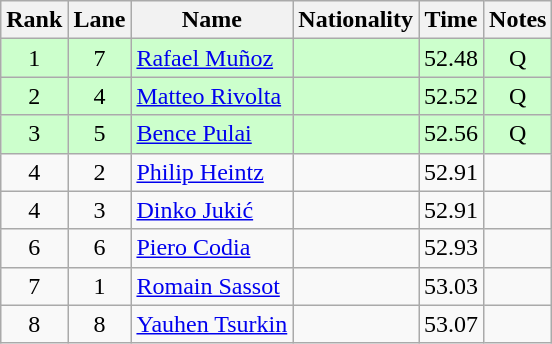<table class="wikitable sortable" style="text-align:center">
<tr>
<th>Rank</th>
<th>Lane</th>
<th>Name</th>
<th>Nationality</th>
<th>Time</th>
<th>Notes</th>
</tr>
<tr bgcolor=ccffcc>
<td>1</td>
<td>7</td>
<td align=left><a href='#'>Rafael Muñoz</a></td>
<td align=left></td>
<td>52.48</td>
<td>Q</td>
</tr>
<tr bgcolor=ccffcc>
<td>2</td>
<td>4</td>
<td align=left><a href='#'>Matteo Rivolta</a></td>
<td align=left></td>
<td>52.52</td>
<td>Q</td>
</tr>
<tr bgcolor=ccffcc>
<td>3</td>
<td>5</td>
<td align=left><a href='#'>Bence Pulai</a></td>
<td align=left></td>
<td>52.56</td>
<td>Q</td>
</tr>
<tr>
<td>4</td>
<td>2</td>
<td align=left><a href='#'>Philip Heintz</a></td>
<td align=left></td>
<td>52.91</td>
<td></td>
</tr>
<tr>
<td>4</td>
<td>3</td>
<td align=left><a href='#'>Dinko Jukić</a></td>
<td align=left></td>
<td>52.91</td>
<td></td>
</tr>
<tr>
<td>6</td>
<td>6</td>
<td align=left><a href='#'>Piero Codia</a></td>
<td align=left></td>
<td>52.93</td>
<td></td>
</tr>
<tr>
<td>7</td>
<td>1</td>
<td align=left><a href='#'>Romain Sassot</a></td>
<td align=left></td>
<td>53.03</td>
<td></td>
</tr>
<tr>
<td>8</td>
<td>8</td>
<td align=left><a href='#'>Yauhen Tsurkin</a></td>
<td align=left></td>
<td>53.07</td>
<td></td>
</tr>
</table>
